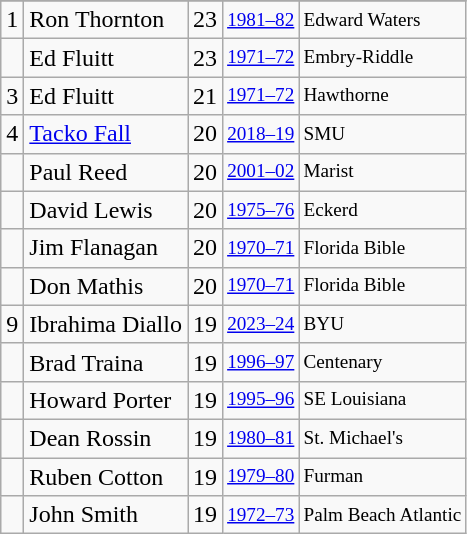<table class="wikitable">
<tr>
</tr>
<tr>
<td>1</td>
<td>Ron Thornton</td>
<td>23</td>
<td style="font-size:80%;"><a href='#'>1981–82</a></td>
<td style="font-size:80%;">Edward Waters</td>
</tr>
<tr>
<td></td>
<td>Ed Fluitt</td>
<td>23</td>
<td style="font-size:80%;"><a href='#'>1971–72</a></td>
<td style="font-size:80%;">Embry-Riddle</td>
</tr>
<tr>
<td>3</td>
<td>Ed Fluitt</td>
<td>21</td>
<td style="font-size:80%;"><a href='#'>1971–72</a></td>
<td style="font-size:80%;">Hawthorne</td>
</tr>
<tr>
<td>4</td>
<td><a href='#'>Tacko Fall</a></td>
<td>20</td>
<td style="font-size:80%;"><a href='#'>2018–19</a></td>
<td style="font-size:80%;">SMU</td>
</tr>
<tr>
<td></td>
<td>Paul Reed</td>
<td>20</td>
<td style="font-size:80%;"><a href='#'>2001–02</a></td>
<td style="font-size:80%;">Marist</td>
</tr>
<tr>
<td></td>
<td>David Lewis</td>
<td>20</td>
<td style="font-size:80%;"><a href='#'>1975–76</a></td>
<td style="font-size:80%;">Eckerd</td>
</tr>
<tr>
<td></td>
<td>Jim Flanagan</td>
<td>20</td>
<td style="font-size:80%;"><a href='#'>1970–71</a></td>
<td style="font-size:80%;">Florida Bible</td>
</tr>
<tr>
<td></td>
<td>Don Mathis</td>
<td>20</td>
<td style="font-size:80%;"><a href='#'>1970–71</a></td>
<td style="font-size:80%;">Florida Bible</td>
</tr>
<tr>
<td>9</td>
<td>Ibrahima Diallo</td>
<td>19</td>
<td style="font-size:80%;"><a href='#'>2023–24</a></td>
<td style="font-size:80%;">BYU</td>
</tr>
<tr>
<td></td>
<td>Brad Traina</td>
<td>19</td>
<td style="font-size:80%;"><a href='#'>1996–97</a></td>
<td style="font-size:80%;">Centenary</td>
</tr>
<tr>
<td></td>
<td>Howard Porter</td>
<td>19</td>
<td style="font-size:80%;"><a href='#'>1995–96</a></td>
<td style="font-size:80%;">SE Louisiana</td>
</tr>
<tr>
<td></td>
<td>Dean Rossin</td>
<td>19</td>
<td style="font-size:80%;"><a href='#'>1980–81</a></td>
<td style="font-size:80%;">St. Michael's</td>
</tr>
<tr>
<td></td>
<td>Ruben Cotton</td>
<td>19</td>
<td style="font-size:80%;"><a href='#'>1979–80</a></td>
<td style="font-size:80%;">Furman</td>
</tr>
<tr>
<td></td>
<td>John Smith</td>
<td>19</td>
<td style="font-size:80%;"><a href='#'>1972–73</a></td>
<td style="font-size:80%;">Palm Beach Atlantic</td>
</tr>
</table>
